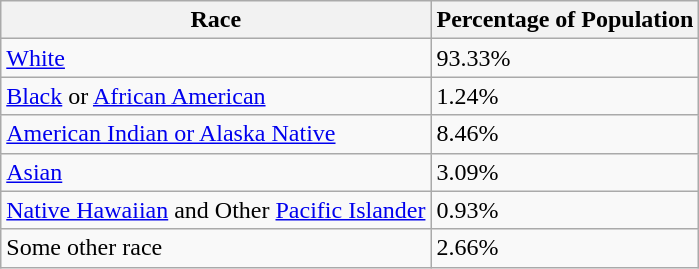<table class="wikitable">
<tr>
<th>Race</th>
<th>Percentage of Population</th>
</tr>
<tr>
<td><a href='#'>White</a></td>
<td>93.33%</td>
</tr>
<tr>
<td><a href='#'>Black</a> or <a href='#'>African American</a></td>
<td>1.24%</td>
</tr>
<tr>
<td><a href='#'>American Indian or Alaska Native</a></td>
<td>8.46%</td>
</tr>
<tr>
<td><a href='#'>Asian</a></td>
<td>3.09%</td>
</tr>
<tr>
<td><a href='#'>Native Hawaiian</a> and Other <a href='#'>Pacific Islander</a></td>
<td>0.93%</td>
</tr>
<tr>
<td>Some other race</td>
<td>2.66%</td>
</tr>
</table>
